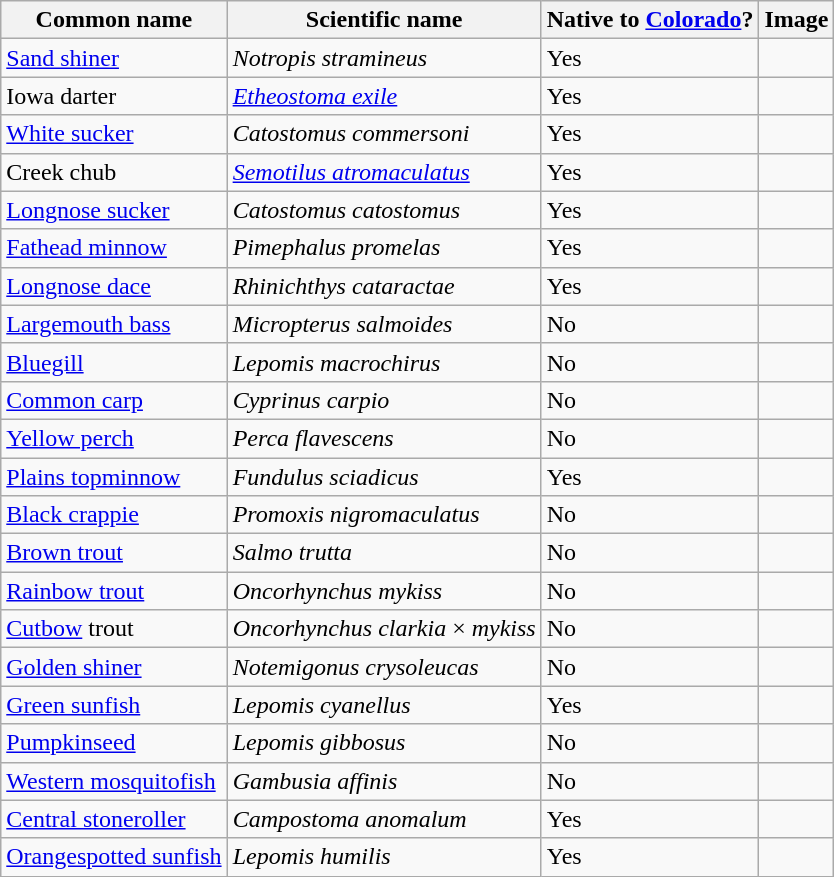<table class="wikitable">
<tr>
<th>Common name</th>
<th>Scientific name</th>
<th>Native to <a href='#'>Colorado</a>?</th>
<th>Image</th>
</tr>
<tr>
<td><a href='#'>Sand shiner</a></td>
<td><em>Notropis stramineus</em></td>
<td>Yes</td>
<td></td>
</tr>
<tr>
<td>Iowa darter</td>
<td><em><a href='#'>Etheostoma exile</a></em></td>
<td>Yes</td>
<td></td>
</tr>
<tr>
<td><a href='#'>White sucker</a></td>
<td><em>Catostomus commersoni</em></td>
<td>Yes</td>
<td></td>
</tr>
<tr>
<td>Creek chub</td>
<td><em><a href='#'>Semotilus atromaculatus</a></em></td>
<td>Yes</td>
<td></td>
</tr>
<tr>
<td><a href='#'>Longnose sucker</a></td>
<td><em>Catostomus catostomus</em></td>
<td>Yes</td>
<td></td>
</tr>
<tr>
<td><a href='#'>Fathead minnow</a></td>
<td><em>Pimephalus promelas</em></td>
<td>Yes</td>
<td></td>
</tr>
<tr>
<td><a href='#'>Longnose dace</a></td>
<td><em>Rhinichthys cataractae</em></td>
<td>Yes</td>
<td></td>
</tr>
<tr>
<td><a href='#'>Largemouth bass</a></td>
<td><em>Micropterus salmoides</em></td>
<td>No</td>
<td></td>
</tr>
<tr>
<td><a href='#'>Bluegill</a></td>
<td><em>Lepomis macrochirus</em></td>
<td>No</td>
<td></td>
</tr>
<tr>
<td><a href='#'>Common carp</a></td>
<td><em>Cyprinus carpio</em></td>
<td>No</td>
<td></td>
</tr>
<tr>
<td><a href='#'>Yellow perch</a></td>
<td><em>Perca flavescens</em></td>
<td>No</td>
<td></td>
</tr>
<tr>
<td><a href='#'>Plains topminnow</a></td>
<td><em>Fundulus sciadicus</em></td>
<td>Yes</td>
<td></td>
</tr>
<tr>
<td><a href='#'>Black crappie</a></td>
<td><em>Promoxis nigromaculatus</em></td>
<td>No</td>
<td></td>
</tr>
<tr>
<td><a href='#'>Brown trout</a></td>
<td><em>Salmo trutta</em></td>
<td>No</td>
<td></td>
</tr>
<tr>
<td><a href='#'>Rainbow trout</a></td>
<td><em>Oncorhynchus mykiss</em></td>
<td>No</td>
<td></td>
</tr>
<tr>
<td><a href='#'>Cutbow</a> trout</td>
<td><em>Oncorhynchus clarkia</em> × <em>mykiss</em></td>
<td>No</td>
<td></td>
</tr>
<tr>
<td><a href='#'>Golden shiner</a></td>
<td><em>Notemigonus crysoleucas</em></td>
<td>No</td>
<td></td>
</tr>
<tr>
<td><a href='#'>Green sunfish</a></td>
<td><em>Lepomis cyanellus</em></td>
<td>Yes</td>
<td></td>
</tr>
<tr>
<td><a href='#'>Pumpkinseed</a></td>
<td><em>Lepomis gibbosus</em></td>
<td>No</td>
<td></td>
</tr>
<tr>
<td><a href='#'>Western mosquitofish</a></td>
<td><em>Gambusia affinis</em></td>
<td>No</td>
<td></td>
</tr>
<tr>
<td><a href='#'>Central stoneroller</a></td>
<td><em>Campostoma anomalum</em></td>
<td>Yes</td>
<td></td>
</tr>
<tr>
<td><a href='#'>Orangespotted sunfish</a></td>
<td><em>Lepomis humilis</em></td>
<td>Yes</td>
<td></td>
</tr>
</table>
